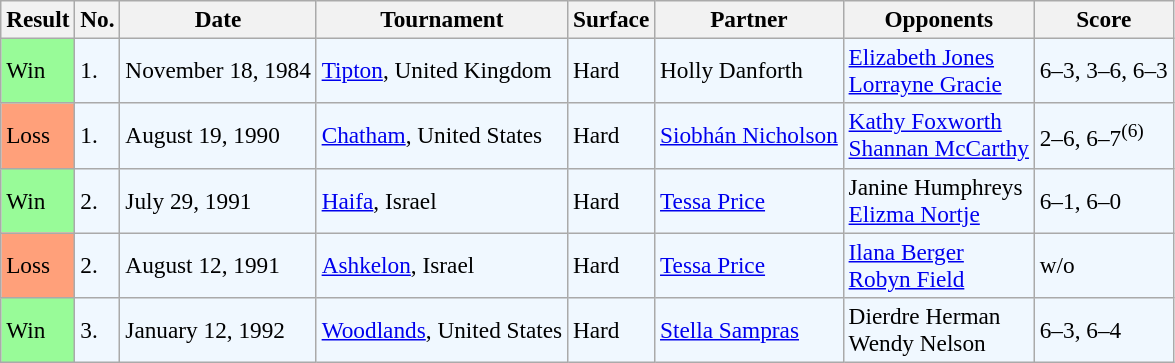<table class="sortable wikitable" style=font-size:97%>
<tr>
<th>Result</th>
<th>No.</th>
<th>Date</th>
<th>Tournament</th>
<th>Surface</th>
<th>Partner</th>
<th>Opponents</th>
<th>Score</th>
</tr>
<tr style="background:#f0f8ff;">
<td style="background:#98fb98;">Win</td>
<td>1.</td>
<td>November 18, 1984</td>
<td><a href='#'>Tipton</a>, United Kingdom</td>
<td>Hard</td>
<td> Holly Danforth</td>
<td> <a href='#'>Elizabeth Jones</a> <br>  <a href='#'>Lorrayne Gracie</a></td>
<td>6–3, 3–6, 6–3</td>
</tr>
<tr style="background:#f0f8ff;">
<td style="background:#ffa07a;">Loss</td>
<td>1.</td>
<td>August 19, 1990</td>
<td><a href='#'>Chatham</a>, United States</td>
<td>Hard</td>
<td> <a href='#'>Siobhán Nicholson</a></td>
<td> <a href='#'>Kathy Foxworth</a> <br>  <a href='#'>Shannan McCarthy</a></td>
<td>2–6, 6–7<sup>(6)</sup></td>
</tr>
<tr style="background:#f0f8ff;">
<td style="background:#98fb98;">Win</td>
<td>2.</td>
<td>July 29, 1991</td>
<td><a href='#'>Haifa</a>, Israel</td>
<td>Hard</td>
<td> <a href='#'>Tessa Price</a></td>
<td> Janine Humphreys <br>  <a href='#'>Elizma Nortje</a></td>
<td>6–1, 6–0</td>
</tr>
<tr style="background:#f0f8ff;">
<td style="background:#ffa07a;">Loss</td>
<td>2.</td>
<td>August 12, 1991</td>
<td><a href='#'>Ashkelon</a>, Israel</td>
<td>Hard</td>
<td> <a href='#'>Tessa Price</a></td>
<td> <a href='#'>Ilana Berger</a> <br>  <a href='#'>Robyn Field</a></td>
<td>w/o</td>
</tr>
<tr bgcolor="#f0f8ff">
<td style="background:#98fb98;">Win</td>
<td>3.</td>
<td>January 12, 1992</td>
<td><a href='#'>Woodlands</a>, United States</td>
<td>Hard</td>
<td> <a href='#'>Stella Sampras</a></td>
<td> Dierdre Herman <br>  Wendy Nelson</td>
<td>6–3, 6–4</td>
</tr>
</table>
